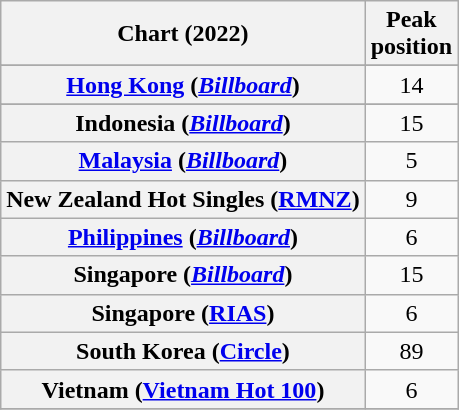<table class="wikitable sortable plainrowheaders" style="text-align:center">
<tr>
<th scope="col">Chart (2022)</th>
<th scope="col">Peak<br>position</th>
</tr>
<tr>
</tr>
<tr>
</tr>
<tr>
<th scope="row"><a href='#'>Hong Kong</a> (<em><a href='#'>Billboard</a></em>)</th>
<td>14</td>
</tr>
<tr>
</tr>
<tr>
<th scope="row">Indonesia (<em><a href='#'>Billboard</a></em>)</th>
<td>15</td>
</tr>
<tr>
<th scope="row"><a href='#'>Malaysia</a> (<em><a href='#'>Billboard</a></em>)</th>
<td>5</td>
</tr>
<tr>
<th scope="row">New Zealand Hot Singles (<a href='#'>RMNZ</a>)</th>
<td>9</td>
</tr>
<tr>
<th scope="row"><a href='#'>Philippines</a> (<em><a href='#'>Billboard</a></em>)</th>
<td>6</td>
</tr>
<tr>
<th scope="row">Singapore (<em><a href='#'>Billboard</a></em>)</th>
<td>15</td>
</tr>
<tr>
<th scope="row">Singapore (<a href='#'>RIAS</a>)</th>
<td>6</td>
</tr>
<tr>
<th scope="row">South Korea (<a href='#'>Circle</a>)</th>
<td>89</td>
</tr>
<tr>
<th scope="row">Vietnam (<a href='#'>Vietnam Hot 100</a>)</th>
<td>6</td>
</tr>
<tr>
</tr>
</table>
